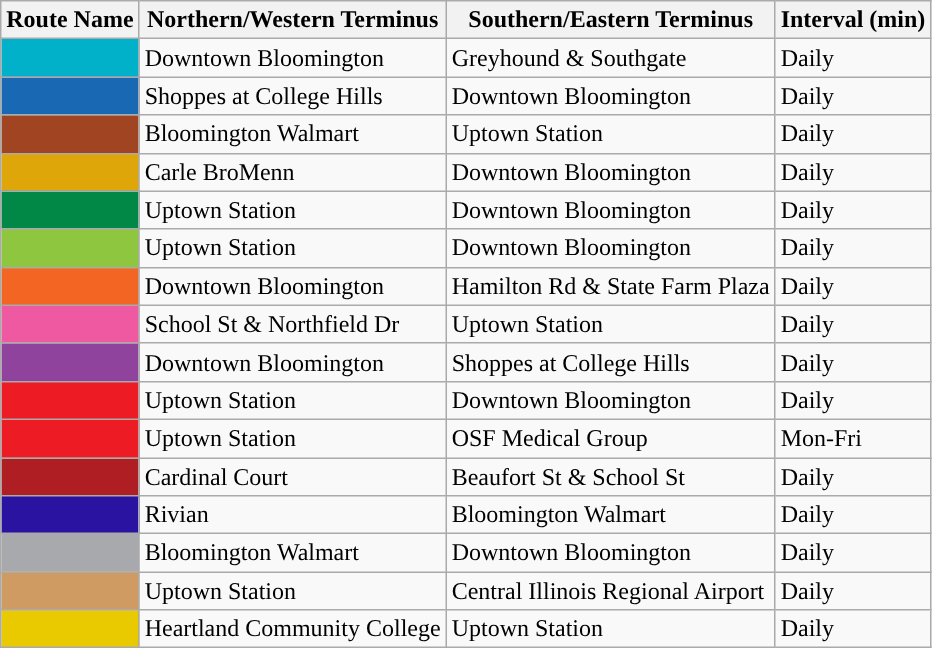<table class="wikitable sortable mw-collapsible">
<tr>
<th>Route Name</th>
<th>Northern/Western Terminus</th>
<th>Southern/Eastern Terminus</th>
<th>Interval (min)</th>
</tr>
<tr>
<td style="background: #01B1C9; color: white; vertical-align: middle; text-align: "></td>
<td>Downtown Bloomington</td>
<td>Greyhound & Southgate</td>
<td>Daily</td>
</tr>
<tr>
<td style="background: #1968B3; color: white; vertical-align: middle; text-align: "></td>
<td>Shoppes at College Hills</td>
<td>Downtown Bloomington</td>
<td>Daily</td>
</tr>
<tr>
<td style="background: #A14422; color: white; vertical-align: middle; text-align: "></td>
<td>Bloomington Walmart</td>
<td>Uptown Station</td>
<td>Daily</td>
</tr>
<tr>
<td style="background: #DeA608; color: white; vertical-align: middle; text-align: "></td>
<td>Carle BroMenn</td>
<td>Downtown Bloomington</td>
<td>Daily</td>
</tr>
<tr>
<td style="background: #028846; color: white; vertical-align: middle; text-align: "></td>
<td>Uptown Station</td>
<td>Downtown Bloomington</td>
<td>Daily</td>
</tr>
<tr>
<td style="background: #8EC63F; color: white; vertical-align: middle; text-align: "></td>
<td>Uptown Station</td>
<td>Downtown Bloomington</td>
<td>Daily</td>
</tr>
<tr>
<td style="background: #F26522; color: white; vertical-align: middle; text-align: "></td>
<td>Downtown Bloomington</td>
<td>Hamilton Rd & State Farm Plaza</td>
<td>Daily</td>
</tr>
<tr>
<td style="background: #EF59A1; color: white; vertical-align: middle; text-align: "></td>
<td>School St & Northfield Dr</td>
<td>Uptown Station</td>
<td>Daily</td>
</tr>
<tr>
<td style="background: #8F439C; color: white; vertical-align: middle; text-align: "></td>
<td>Downtown Bloomington</td>
<td>Shoppes at College Hills</td>
<td>Daily</td>
</tr>
<tr>
<td style="background: #ED1B23; color: white; vertical-align: middle; text-align: "></td>
<td>Uptown Station</td>
<td>Downtown Bloomington</td>
<td>Daily</td>
</tr>
<tr>
<td style="background: #ED1B23; color: white; vertical-align: middle; text-align: "></td>
<td>Uptown Station</td>
<td>OSF Medical Group</td>
<td>Mon-Fri</td>
</tr>
<tr>
<td style="background: #AF1E22; color: white; vertical-align: middle; text-align: "></td>
<td>Cardinal Court</td>
<td>Beaufort St & School St</td>
<td>Daily</td>
</tr>
<tr>
<td style="background: #2B13A1; color: white; vertical-align: middle; text-align: "></td>
<td>Rivian</td>
<td>Bloomington Walmart</td>
<td>Daily</td>
</tr>
<tr>
<td style="background: #A8A9AD; color: white; vertical-align: middle; text-align: "></td>
<td>Bloomington Walmart</td>
<td>Downtown Bloomington</td>
<td>Daily</td>
</tr>
<tr>
<td style="background: #D09B62; color: white; vertical-align: middle; text-align: "></td>
<td>Uptown Station</td>
<td>Central Illinois Regional Airport</td>
<td>Daily</td>
</tr>
<tr>
<td style="background: #E9CA00; color: #0A0A0A; vertical-align: middle; text-align: "></td>
<td>Heartland Community College</td>
<td>Uptown Station</td>
<td>Daily</td>
</tr>
</table>
